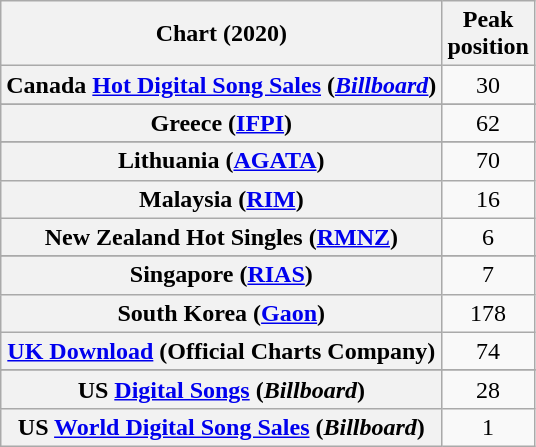<table class="wikitable sortable plainrowheaders" style="text-align:center">
<tr>
<th scope="col">Chart (2020)</th>
<th scope="col">Peak<br>position</th>
</tr>
<tr>
<th scope="row">Canada <a href='#'>Hot Digital Song Sales</a> (<em><a href='#'>Billboard</a></em>)</th>
<td>30</td>
</tr>
<tr>
</tr>
<tr>
<th scope="row">Greece (<a href='#'>IFPI</a>)</th>
<td>62</td>
</tr>
<tr>
</tr>
<tr>
</tr>
<tr>
<th scope="row">Lithuania (<a href='#'>AGATA</a>)</th>
<td>70</td>
</tr>
<tr>
<th scope="row">Malaysia (<a href='#'>RIM</a>)</th>
<td>16</td>
</tr>
<tr>
<th scope="row">New Zealand Hot Singles (<a href='#'>RMNZ</a>)</th>
<td>6</td>
</tr>
<tr>
</tr>
<tr>
<th scope="row">Singapore (<a href='#'>RIAS</a>)</th>
<td>7</td>
</tr>
<tr>
<th scope="row">South Korea (<a href='#'>Gaon</a>)</th>
<td>178</td>
</tr>
<tr>
<th scope="row"><a href='#'>UK Download</a> (Official Charts Company)</th>
<td>74</td>
</tr>
<tr>
</tr>
<tr>
<th scope="row">US <a href='#'>Digital Songs</a> (<em>Billboard</em>)</th>
<td>28</td>
</tr>
<tr>
<th scope="row">US <a href='#'>World Digital Song Sales</a> (<em>Billboard</em>)</th>
<td>1</td>
</tr>
</table>
